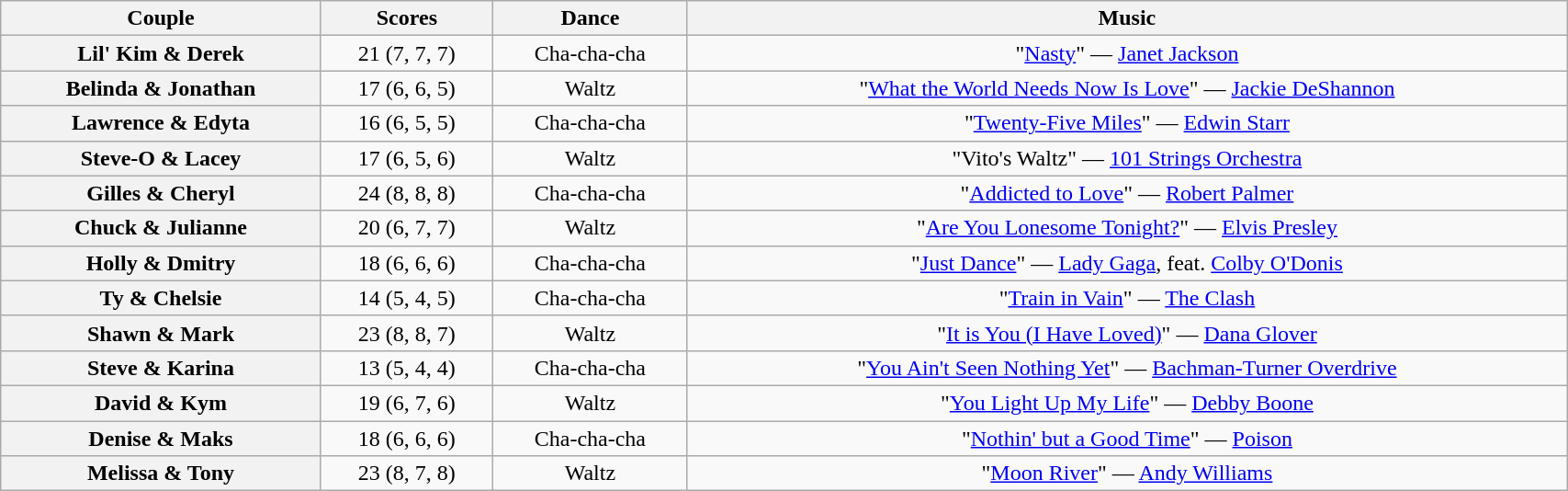<table class="wikitable sortable" style="text-align:center; width:90%">
<tr>
<th scope="col">Couple</th>
<th scope="col">Scores</th>
<th scope="col" class="unsortable">Dance</th>
<th scope="col" class="unsortable">Music</th>
</tr>
<tr>
<th scope="row">Lil' Kim & Derek</th>
<td>21 (7, 7, 7)</td>
<td>Cha-cha-cha</td>
<td>"<a href='#'>Nasty</a>" — <a href='#'>Janet Jackson</a></td>
</tr>
<tr>
<th scope="row">Belinda & Jonathan</th>
<td>17 (6, 6, 5)</td>
<td>Waltz</td>
<td>"<a href='#'>What the World Needs Now Is Love</a>" — <a href='#'>Jackie DeShannon</a></td>
</tr>
<tr>
<th scope="row">Lawrence & Edyta</th>
<td>16 (6, 5, 5)</td>
<td>Cha-cha-cha</td>
<td>"<a href='#'>Twenty-Five Miles</a>" — <a href='#'>Edwin Starr</a></td>
</tr>
<tr>
<th scope="row">Steve-O & Lacey</th>
<td>17 (6, 5, 6)</td>
<td>Waltz</td>
<td>"Vito's Waltz" — <a href='#'>101 Strings Orchestra</a></td>
</tr>
<tr>
<th scope="row">Gilles & Cheryl</th>
<td>24 (8, 8, 8)</td>
<td>Cha-cha-cha</td>
<td>"<a href='#'>Addicted to Love</a>" — <a href='#'>Robert Palmer</a></td>
</tr>
<tr>
<th scope="row">Chuck & Julianne</th>
<td>20 (6, 7, 7)</td>
<td>Waltz</td>
<td>"<a href='#'>Are You Lonesome Tonight?</a>" — <a href='#'>Elvis Presley</a></td>
</tr>
<tr>
<th scope="row">Holly & Dmitry</th>
<td>18 (6, 6, 6)</td>
<td>Cha-cha-cha</td>
<td>"<a href='#'>Just Dance</a>" — <a href='#'>Lady Gaga</a>, feat. <a href='#'>Colby O'Donis</a></td>
</tr>
<tr>
<th scope="row">Ty & Chelsie</th>
<td>14 (5, 4, 5)</td>
<td>Cha-cha-cha</td>
<td>"<a href='#'>Train in Vain</a>" — <a href='#'>The Clash</a></td>
</tr>
<tr>
<th scope="row">Shawn & Mark</th>
<td>23 (8, 8, 7)</td>
<td>Waltz</td>
<td>"<a href='#'>It is You (I Have Loved)</a>" — <a href='#'>Dana Glover</a></td>
</tr>
<tr>
<th scope="row">Steve & Karina</th>
<td>13 (5, 4, 4)</td>
<td>Cha-cha-cha</td>
<td>"<a href='#'>You Ain't Seen Nothing Yet</a>" — <a href='#'>Bachman-Turner Overdrive</a></td>
</tr>
<tr>
<th scope="row">David & Kym</th>
<td>19 (6, 7, 6)</td>
<td>Waltz</td>
<td>"<a href='#'>You Light Up My Life</a>" — <a href='#'>Debby Boone</a></td>
</tr>
<tr>
<th scope="row">Denise & Maks</th>
<td>18 (6, 6, 6)</td>
<td>Cha-cha-cha</td>
<td>"<a href='#'>Nothin' but a Good Time</a>" — <a href='#'>Poison</a></td>
</tr>
<tr>
<th scope="row">Melissa & Tony</th>
<td>23 (8, 7, 8)</td>
<td>Waltz</td>
<td>"<a href='#'>Moon River</a>" — <a href='#'>Andy Williams</a></td>
</tr>
</table>
